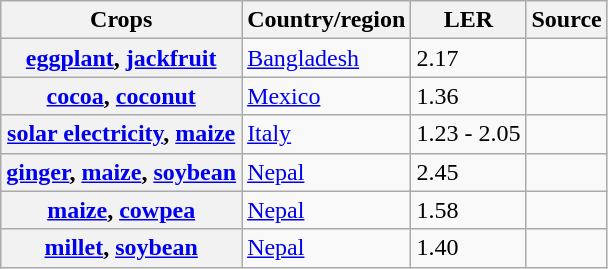<table class="wikitable">
<tr>
<th>Crops</th>
<th>Country/region</th>
<th>LER</th>
<th>Source</th>
</tr>
<tr>
<th><a href='#'>eggplant</a>, <a href='#'>jackfruit</a></th>
<td><a href='#'>Bangladesh</a></td>
<td>2.17</td>
<td></td>
</tr>
<tr>
<th><a href='#'>cocoa</a>, <a href='#'>coconut</a></th>
<td><a href='#'>Mexico</a></td>
<td>1.36</td>
<td></td>
</tr>
<tr>
<th><a href='#'>solar electricity</a>, <a href='#'>maize</a></th>
<td><a href='#'>Italy</a></td>
<td>1.23 - 2.05</td>
<td></td>
</tr>
<tr>
<th><a href='#'>ginger</a>, <a href='#'>maize</a>, <a href='#'>soybean</a></th>
<td><a href='#'>Nepal</a></td>
<td>2.45</td>
<td></td>
</tr>
<tr>
<th><a href='#'>maize</a>, <a href='#'>cowpea</a></th>
<td><a href='#'>Nepal</a></td>
<td>1.58</td>
<td></td>
</tr>
<tr>
<th><a href='#'>millet</a>, <a href='#'>soybean</a></th>
<td><a href='#'>Nepal</a></td>
<td>1.40</td>
<td></td>
</tr>
</table>
